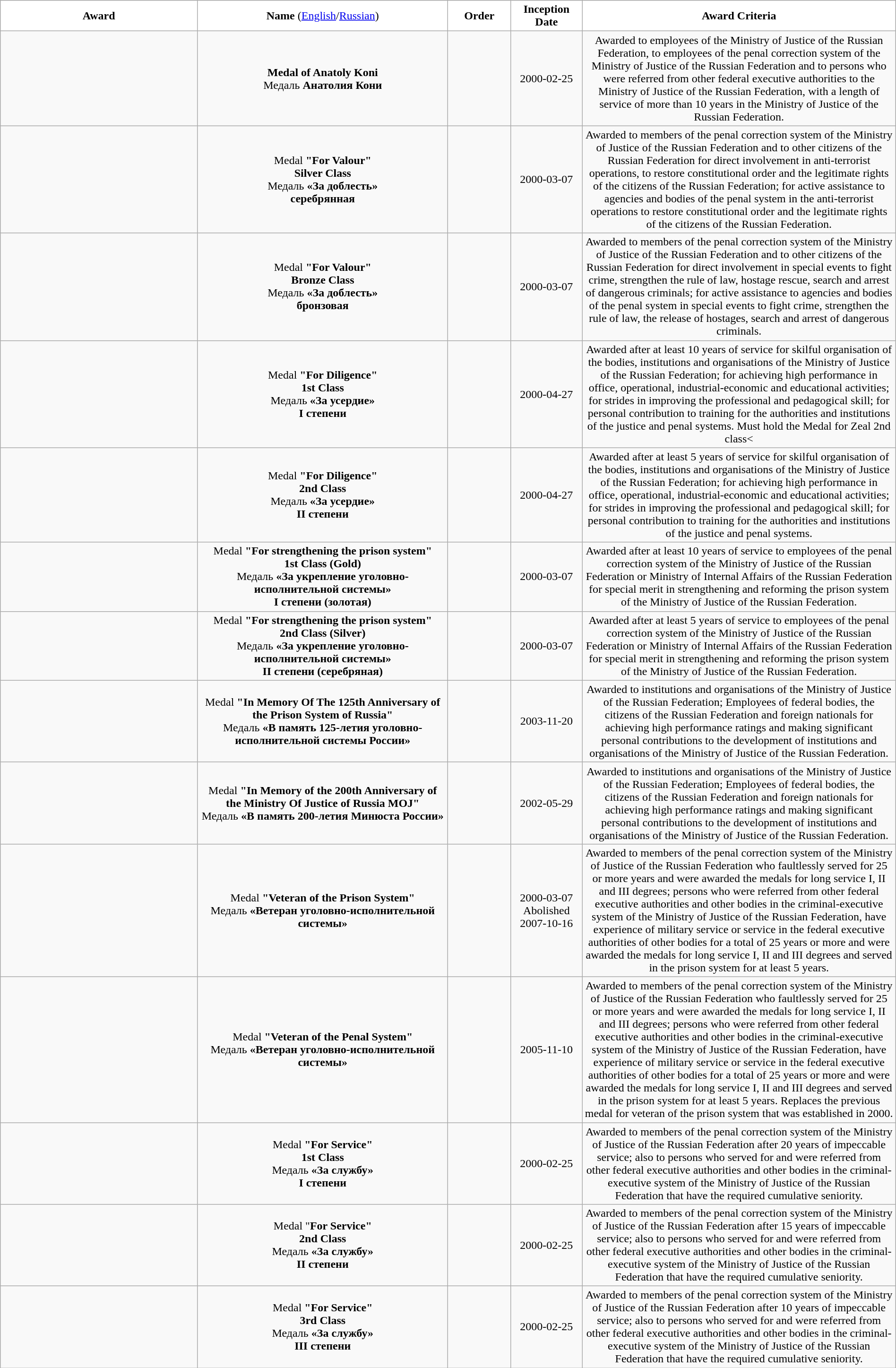<table class="wikitable sortable" width="100%">
<tr>
<td width="22%" bgcolor="#FFFFFF" style="text-align:center;"><strong>Award</strong></td>
<td width="28%" bgcolor="#FFFFFF" style="text-align:center;"><strong>Name</strong> (<a href='#'>English</a>/<a href='#'>Russian</a>)</td>
<td width="07%" bgcolor="#FFFFFF" style="text-align:center;"><strong>Order</strong></td>
<td width="08%" bgcolor="#FFFFFF" style="text-align:center;"><strong>Inception Date</strong></td>
<td width="35%" bgcolor="#FFFFFF" style="text-align:center;"><strong>Award Criteria</strong></td>
</tr>
<tr>
<td></td>
<td style="text-align:center;"><strong>Medal of Anatoly Koni</strong><br>Медаль <strong>Анатолия Кони</strong></td>
<td></td>
<td style="text-align:center;">2000-02-25</td>
<td style="text-align:center;">Awarded to employees of the Ministry of Justice of the Russian Federation, to employees of the penal correction system of the Ministry of Justice of the Russian Federation and to persons who were referred from other federal executive authorities to the Ministry of Justice of the Russian Federation, with a length of service of more than 10 years in the Ministry of Justice of the Russian Federation.</td>
</tr>
<tr>
<td></td>
<td style="text-align:center;">Medal <strong>"For Valour"<br>Silver Class</strong><br>Медаль <strong>«За доблесть»<br>серебрянная</strong></td>
<td></td>
<td style="text-align:center;">2000-03-07</td>
<td style="text-align:center;">Awarded to members of the penal correction system of the Ministry of Justice of the Russian Federation and to other citizens of the Russian Federation for direct involvement in anti-terrorist operations, to restore constitutional order and the legitimate rights of the citizens of the Russian Federation; for active assistance to agencies and bodies of the penal system in the anti-terrorist operations to restore constitutional order and the legitimate rights of the citizens of the Russian Federation.</td>
</tr>
<tr>
<td></td>
<td style="text-align:center;">Medal <strong>"For Valour"<br>Bronze Class</strong><br>Медаль <strong>«За доблесть»<br>бронзовая</strong></td>
<td></td>
<td style="text-align:center;">2000-03-07</td>
<td style="text-align:center;">Awarded to members of the penal correction system of the Ministry of Justice of the Russian Federation and to other citizens of the Russian Federation for direct involvement in special events to fight crime, strengthen the rule of law, hostage rescue, search and arrest of dangerous criminals; for active assistance to agencies and bodies of the penal system in special events to fight crime, strengthen the rule of law, the release of hostages, search and arrest of dangerous criminals.</td>
</tr>
<tr>
<td></td>
<td style="text-align:center;">Medal <strong>"For Diligence"<br>1st Class</strong><br>Медаль <strong>«За усердие»<br>I степени</strong></td>
<td></td>
<td style="text-align:center;">2000-04-27</td>
<td style="text-align:center;">Awarded after at least 10 years of service for skilful organisation of the bodies, institutions and organisations of the Ministry of Justice of the Russian Federation; for achieving high performance in office, operational, industrial-economic and educational activities; for strides in improving the professional and pedagogical skill; for personal contribution to training for the authorities and institutions of the justice and penal systems.  Must hold the Medal for Zeal 2nd class<</td>
</tr>
<tr>
<td></td>
<td style="text-align:center;">Medal <strong>"For Diligence"<br>2nd Class</strong><br>Медаль <strong>«За усердие»<br>II степени</strong></td>
<td></td>
<td style="text-align:center;">2000-04-27</td>
<td style="text-align:center;">Awarded after at least 5 years of service for skilful organisation of the bodies, institutions and organisations of the Ministry of Justice of the Russian Federation; for achieving high performance in office, operational, industrial-economic and educational activities; for strides in improving the professional and pedagogical skill; for personal contribution to training for the authorities and institutions of the justice and penal systems.</td>
</tr>
<tr>
<td></td>
<td style="text-align:center;">Medal <strong>"For strengthening the prison system"<br>1st Class (Gold)</strong><br>Медаль <strong>«За укрепление уголовно-исполнительной системы»<br>I степени (золотая)</strong></td>
<td></td>
<td style="text-align:center;">2000-03-07</td>
<td style="text-align:center;">Awarded after at least 10 years of service to employees of the penal correction system of the Ministry of Justice of the Russian Federation or Ministry of Internal Affairs of the Russian Federation for special merit in strengthening and reforming the prison system of the Ministry of Justice of the Russian Federation.</td>
</tr>
<tr>
<td></td>
<td style="text-align:center;">Medal <strong>"For strengthening the prison system"<br>2nd Class (Silver)</strong><br>Медаль <strong>«За укрепление уголовно-исполнительной системы»<br>II степени (серебряная)</strong></td>
<td></td>
<td style="text-align:center;">2000-03-07</td>
<td style="text-align:center;">Awarded after at least 5 years of service to employees of the penal correction system of the Ministry of Justice of the Russian Federation or Ministry of Internal Affairs of the Russian Federation for special merit in strengthening and reforming the prison system of the Ministry of Justice of the Russian Federation.</td>
</tr>
<tr>
<td></td>
<td style="text-align:center;">Medal <strong>"In Memory Of The 125th Anniversary of the Prison System of Russia"</strong><br>Медаль <strong>«В память 125-летия уголовно-исполнительной системы России»</strong></td>
<td></td>
<td style="text-align:center;">2003-11-20</td>
<td style="text-align:center;">Awarded to institutions and organisations of the Ministry of Justice of the Russian Federation; Employees of federal bodies, the citizens of the Russian Federation and foreign nationals for achieving high performance ratings and making significant personal contributions to the development of institutions and organisations of the Ministry of Justice of the Russian Federation.</td>
</tr>
<tr>
<td></td>
<td style="text-align:center;">Medal <strong>"In Memory of the 200th Anniversary of the Ministry Of Justice of Russia MOJ"</strong><br>Медаль <strong>«В память 200-летия Минюста России»</strong></td>
<td></td>
<td style="text-align:center;">2002-05-29</td>
<td style="text-align:center;">Awarded to institutions and organisations of the Ministry of Justice of the Russian Federation; Employees of federal bodies, the citizens of the Russian Federation and foreign nationals for achieving high performance ratings and making significant personal contributions to the development of institutions and organisations of the Ministry of Justice of the Russian Federation.</td>
</tr>
<tr>
<td></td>
<td style="text-align:center;">Medal <strong>"Veteran of the Prison System"</strong><br>Медаль <strong>«Ветеран уголовно-исполнительной системы»</strong></td>
<td></td>
<td style="text-align:center;">2000-03-07<br>Abolished<br>2007-10-16</td>
<td style="text-align:center;">Awarded to members of the penal correction system of the Ministry of Justice of the Russian Federation who faultlessly served for 25 or more years and were awarded the medals for long service I, II and III degrees; persons who were referred from other federal executive authorities and other bodies in the criminal-executive system of the Ministry of Justice of the Russian Federation, have experience of military service or service in the federal executive authorities of other bodies for a total of 25 years or more and were awarded the medals for long service I, II and III degrees and served in the prison system for at least 5 years.</td>
</tr>
<tr>
<td></td>
<td style="text-align:center;">Medal <strong>"Veteran of the Penal System"</strong><br>Медаль <strong>«Ветеран уголовно-исполнительной системы»</strong></td>
<td></td>
<td style="text-align:center;">2005-11-10</td>
<td style="text-align:center;">Awarded to members of the penal correction system of the Ministry of Justice of the Russian Federation who faultlessly served for 25 or more years and were awarded the medals for long service I, II and III degrees; persons who were referred from other federal executive authorities and other bodies in the criminal-executive system of the Ministry of Justice of the Russian Federation, have experience of military service or service in the federal executive authorities of other bodies for a total of 25 years or more and were awarded the medals for long service I, II and III degrees and served in the prison system for at least 5 years.  Replaces the previous medal for veteran of the prison system that was established in 2000.</td>
</tr>
<tr>
<td></td>
<td style="text-align:center;">Medal <strong>"For Service"<br>1st Class</strong><br>Медаль <strong>«За службу»<br>I степени</strong></td>
<td></td>
<td style="text-align:center;">2000-02-25</td>
<td style="text-align:center;">Awarded to members of the penal correction system of the Ministry of Justice of the Russian Federation after 20 years of impeccable service; also to persons who served for and were referred from other federal executive authorities and other bodies in the criminal-executive system of the Ministry of Justice of the Russian Federation that have the required cumulative seniority.</td>
</tr>
<tr>
<td></td>
<td style="text-align:center;">Medal "<strong>For Service"<br>2nd Class</strong><br>Медаль <strong>«За службу»<br>II степени</strong></td>
<td></td>
<td style="text-align:center;">2000-02-25</td>
<td style="text-align:center;">Awarded to members of the penal correction system of the Ministry of Justice of the Russian Federation after 15 years of impeccable service; also to persons who served for and were referred from other federal executive authorities and other bodies in the criminal-executive system of the Ministry of Justice of the Russian Federation that have the required cumulative seniority.</td>
</tr>
<tr>
<td></td>
<td style="text-align:center;">Medal <strong>"For Service"<br>3rd Class</strong><br>Медаль <strong>«За службу»<br>III степени</strong></td>
<td></td>
<td style="text-align:center;">2000-02-25</td>
<td style="text-align:center;">Awarded to members of the penal correction system of the Ministry of Justice of the Russian Federation after 10 years of impeccable service; also to persons who served for and were referred from other federal executive authorities and other bodies in the criminal-executive system of the Ministry of Justice of the Russian Federation that have the required cumulative seniority.</td>
</tr>
</table>
